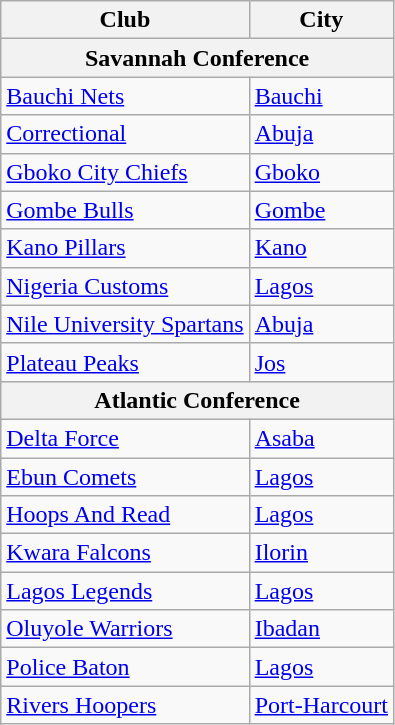<table class="wikitable sortable">
<tr>
<th>Club</th>
<th>City</th>
</tr>
<tr>
<th colspan="2">Savannah Conference</th>
</tr>
<tr>
<td><a href='#'>Bauchi Nets</a></td>
<td><a href='#'>Bauchi</a></td>
</tr>
<tr>
<td><a href='#'>Correctional</a></td>
<td><a href='#'>Abuja</a></td>
</tr>
<tr>
<td><a href='#'>Gboko City Chiefs</a></td>
<td><a href='#'>Gboko</a></td>
</tr>
<tr>
<td><a href='#'>Gombe Bulls</a></td>
<td><a href='#'>Gombe</a></td>
</tr>
<tr>
<td><a href='#'>Kano Pillars</a></td>
<td><a href='#'>Kano</a></td>
</tr>
<tr>
<td><a href='#'>Nigeria Customs</a></td>
<td><a href='#'>Lagos</a></td>
</tr>
<tr>
<td><a href='#'>Nile University Spartans</a></td>
<td><a href='#'>Abuja</a></td>
</tr>
<tr>
<td><a href='#'>Plateau Peaks</a></td>
<td><a href='#'>Jos</a></td>
</tr>
<tr>
<th colspan="2">Atlantic Conference</th>
</tr>
<tr>
<td><a href='#'>Delta Force</a></td>
<td><a href='#'>Asaba</a></td>
</tr>
<tr>
<td><a href='#'>Ebun Comets</a></td>
<td><a href='#'>Lagos</a></td>
</tr>
<tr>
<td><a href='#'>Hoops And Read</a></td>
<td><a href='#'>Lagos</a></td>
</tr>
<tr>
<td><a href='#'>Kwara Falcons</a></td>
<td><a href='#'>Ilorin</a></td>
</tr>
<tr>
<td><a href='#'>Lagos Legends</a></td>
<td><a href='#'>Lagos</a></td>
</tr>
<tr>
<td><a href='#'>Oluyole Warriors</a></td>
<td><a href='#'>Ibadan</a></td>
</tr>
<tr>
<td><a href='#'>Police Baton</a></td>
<td><a href='#'>Lagos</a></td>
</tr>
<tr>
<td><a href='#'>Rivers Hoopers</a></td>
<td><a href='#'>Port-Harcourt</a></td>
</tr>
</table>
